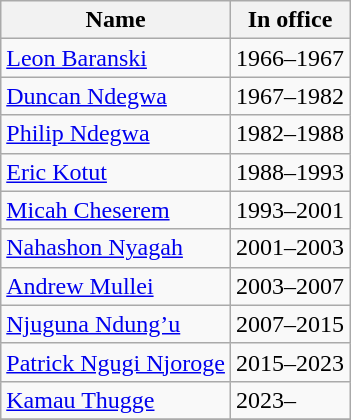<table class="wikitable">
<tr>
<th>Name</th>
<th>In office</th>
</tr>
<tr>
<td><a href='#'>Leon Baranski</a></td>
<td>1966–1967</td>
</tr>
<tr>
<td><a href='#'>Duncan Ndegwa</a></td>
<td>1967–1982</td>
</tr>
<tr>
<td><a href='#'>Philip Ndegwa</a></td>
<td>1982–1988</td>
</tr>
<tr>
<td><a href='#'>Eric Kotut</a></td>
<td>1988–1993</td>
</tr>
<tr>
<td><a href='#'>Micah Cheserem</a></td>
<td>1993–2001</td>
</tr>
<tr>
<td><a href='#'>Nahashon Nyagah</a></td>
<td>2001–2003</td>
</tr>
<tr>
<td><a href='#'>Andrew Mullei</a></td>
<td>2003–2007</td>
</tr>
<tr>
<td><a href='#'>Njuguna Ndung’u</a></td>
<td>2007–2015</td>
</tr>
<tr>
<td><a href='#'>Patrick Ngugi Njoroge</a></td>
<td>2015–2023</td>
</tr>
<tr>
<td><a href='#'>Kamau Thugge</a></td>
<td>2023–</td>
</tr>
<tr>
</tr>
</table>
